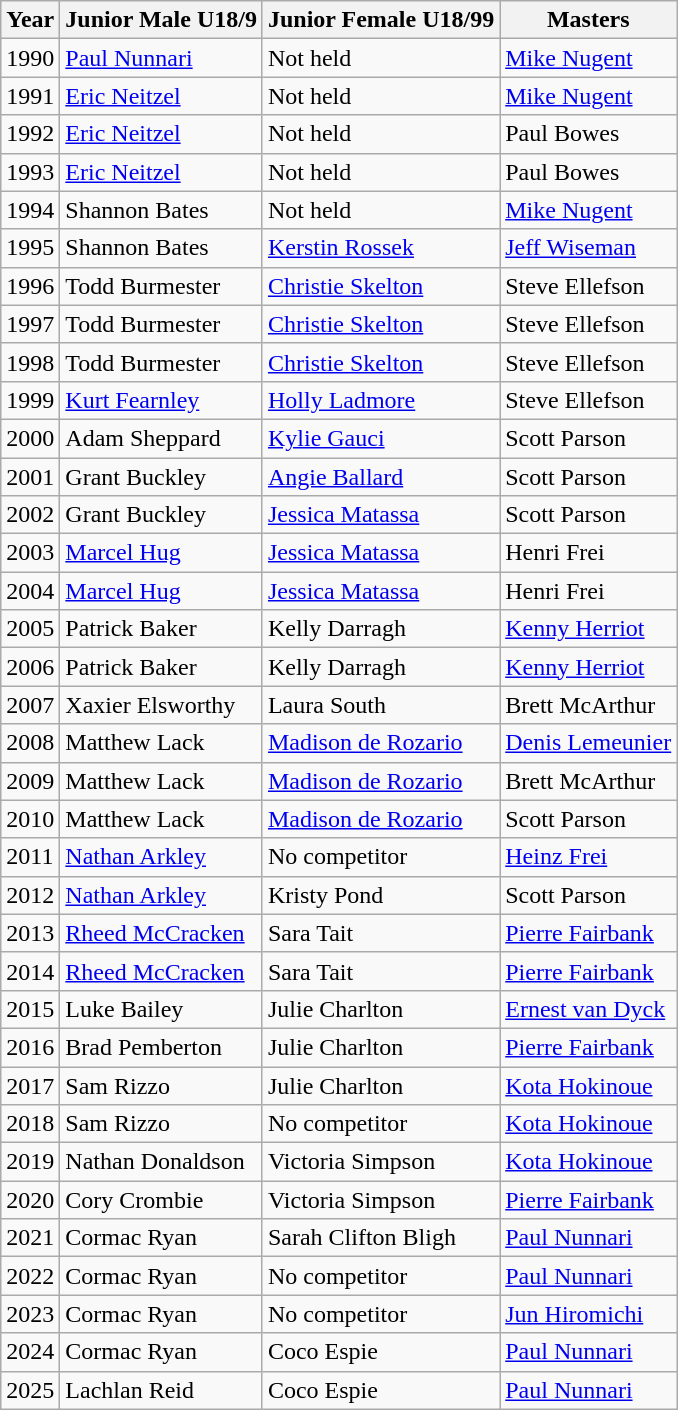<table class=wikitable>
<tr>
<th>Year</th>
<th>Junior Male U18/9</th>
<th>Junior Female U18/99</th>
<th>Masters</th>
</tr>
<tr>
<td>1990</td>
<td><a href='#'>Paul Nunnari</a> </td>
<td>Not held</td>
<td><a href='#'>Mike Nugent</a> </td>
</tr>
<tr>
<td>1991</td>
<td><a href='#'>Eric Neitzel</a> </td>
<td>Not held</td>
<td><a href='#'>Mike Nugent</a> </td>
</tr>
<tr>
<td>1992</td>
<td><a href='#'>Eric Neitzel</a> </td>
<td>Not held</td>
<td>Paul Bowes </td>
</tr>
<tr>
<td>1993</td>
<td><a href='#'>Eric Neitzel</a> </td>
<td>Not held</td>
<td>Paul Bowes </td>
</tr>
<tr>
<td>1994</td>
<td>Shannon Bates </td>
<td>Not held</td>
<td><a href='#'>Mike Nugent</a> </td>
</tr>
<tr>
<td>1995</td>
<td>Shannon Bates </td>
<td><a href='#'>Kerstin Rossek</a> </td>
<td><a href='#'>Jeff Wiseman</a> </td>
</tr>
<tr>
<td>1996</td>
<td>Todd Burmester </td>
<td><a href='#'>Christie Skelton</a> </td>
<td>Steve Ellefson </td>
</tr>
<tr>
<td>1997</td>
<td>Todd Burmester </td>
<td><a href='#'>Christie Skelton</a> </td>
<td>Steve Ellefson </td>
</tr>
<tr>
<td>1998</td>
<td>Todd Burmester </td>
<td><a href='#'>Christie Skelton</a> </td>
<td>Steve Ellefson </td>
</tr>
<tr>
<td>1999</td>
<td><a href='#'>Kurt Fearnley</a> </td>
<td><a href='#'>Holly Ladmore</a> </td>
<td>Steve Ellefson </td>
</tr>
<tr>
<td>2000</td>
<td>Adam Sheppard </td>
<td><a href='#'>Kylie Gauci</a> </td>
<td>Scott Parson </td>
</tr>
<tr>
<td>2001</td>
<td>Grant Buckley </td>
<td><a href='#'>Angie Ballard</a> </td>
<td>Scott Parson </td>
</tr>
<tr>
<td>2002</td>
<td>Grant Buckley </td>
<td><a href='#'>Jessica Matassa</a> </td>
<td>Scott Parson </td>
</tr>
<tr>
<td>2003</td>
<td><a href='#'>Marcel Hug</a> </td>
<td><a href='#'>Jessica Matassa</a> </td>
<td>Henri Frei </td>
</tr>
<tr>
<td>2004</td>
<td><a href='#'>Marcel Hug</a> </td>
<td><a href='#'>Jessica Matassa</a> </td>
<td>Henri Frei </td>
</tr>
<tr>
<td>2005</td>
<td>Patrick Baker </td>
<td>Kelly Darragh </td>
<td><a href='#'>Kenny Herriot</a> </td>
</tr>
<tr>
<td>2006</td>
<td>Patrick Baker </td>
<td>Kelly Darragh </td>
<td><a href='#'>Kenny Herriot</a> </td>
</tr>
<tr>
<td>2007</td>
<td>Xaxier Elsworthy </td>
<td>Laura South </td>
<td>Brett McArthur </td>
</tr>
<tr>
<td>2008</td>
<td>Matthew Lack </td>
<td><a href='#'>Madison de Rozario</a> </td>
<td><a href='#'>Denis Lemeunier</a> </td>
</tr>
<tr>
<td>2009</td>
<td>Matthew Lack </td>
<td><a href='#'>Madison de Rozario</a> </td>
<td>Brett McArthur </td>
</tr>
<tr>
<td>2010</td>
<td>Matthew Lack </td>
<td><a href='#'>Madison de Rozario</a> </td>
<td>Scott Parson </td>
</tr>
<tr>
<td>2011</td>
<td><a href='#'>Nathan Arkley</a> </td>
<td>No competitor</td>
<td><a href='#'>Heinz Frei</a> </td>
</tr>
<tr>
<td>2012</td>
<td><a href='#'>Nathan Arkley</a> </td>
<td>Kristy Pond </td>
<td>Scott Parson </td>
</tr>
<tr>
<td>2013</td>
<td><a href='#'>Rheed McCracken</a> </td>
<td>Sara Tait </td>
<td><a href='#'>Pierre Fairbank</a> </td>
</tr>
<tr>
<td>2014</td>
<td><a href='#'>Rheed McCracken</a> </td>
<td>Sara Tait </td>
<td><a href='#'>Pierre Fairbank</a> </td>
</tr>
<tr>
<td>2015</td>
<td>Luke Bailey </td>
<td>Julie Charlton </td>
<td><a href='#'>Ernest van Dyck</a> </td>
</tr>
<tr>
<td>2016</td>
<td>Brad Pemberton </td>
<td>Julie Charlton </td>
<td><a href='#'>Pierre Fairbank</a> </td>
</tr>
<tr>
<td>2017</td>
<td>Sam Rizzo </td>
<td>Julie Charlton </td>
<td><a href='#'>Kota Hokinoue</a> </td>
</tr>
<tr>
<td>2018</td>
<td>Sam Rizzo </td>
<td>No competitor</td>
<td><a href='#'>Kota Hokinoue</a> </td>
</tr>
<tr>
<td>2019</td>
<td>Nathan Donaldson </td>
<td>Victoria Simpson </td>
<td><a href='#'>Kota Hokinoue</a> </td>
</tr>
<tr>
<td>2020</td>
<td>Cory Crombie </td>
<td>Victoria Simpson </td>
<td><a href='#'>Pierre Fairbank</a> </td>
</tr>
<tr>
<td>2021</td>
<td>Cormac Ryan </td>
<td>Sarah Clifton Bligh </td>
<td><a href='#'>Paul Nunnari</a> </td>
</tr>
<tr>
<td>2022</td>
<td>Cormac Ryan </td>
<td>No competitor</td>
<td><a href='#'>Paul Nunnari</a> </td>
</tr>
<tr>
<td>2023</td>
<td>Cormac Ryan </td>
<td>No competitor</td>
<td><a href='#'>Jun Hiromichi</a> </td>
</tr>
<tr>
<td>2024</td>
<td>Cormac Ryan </td>
<td>Coco Espie </td>
<td><a href='#'>Paul Nunnari</a> </td>
</tr>
<tr>
<td>2025</td>
<td>Lachlan Reid </td>
<td>Coco Espie </td>
<td><a href='#'>Paul Nunnari</a> </td>
</tr>
</table>
